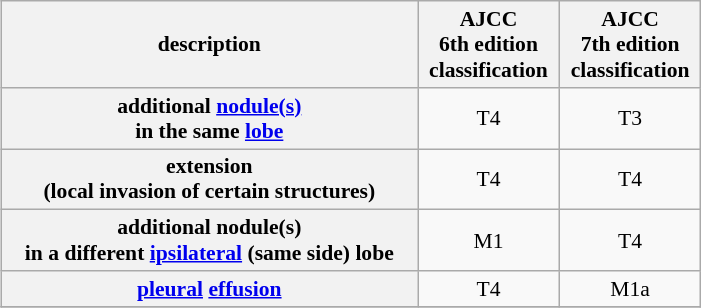<table class="wikitable floatright" style="text-align:center;font-size:90%;width:37%;margin-left:2em">
<tr>
<th>description</th>
<th>AJCC <br>6th edition <br>classification</th>
<th>AJCC <br>7th edition <br>classification</th>
</tr>
<tr>
<th>additional <a href='#'>nodule(s)</a> <br> in the same <a href='#'>lobe</a></th>
<td>T4</td>
<td>T3</td>
</tr>
<tr>
<th>extension  <br> (local invasion of certain structures)</th>
<td>T4</td>
<td>T4</td>
</tr>
<tr>
<th>additional nodule(s) <br> in a different <a href='#'>ipsilateral</a> (same side) lobe</th>
<td>M1</td>
<td>T4</td>
</tr>
<tr>
<th><a href='#'>pleural</a> <a href='#'>effusion</a></th>
<td>T4</td>
<td>M1a</td>
</tr>
<tr>
</tr>
</table>
